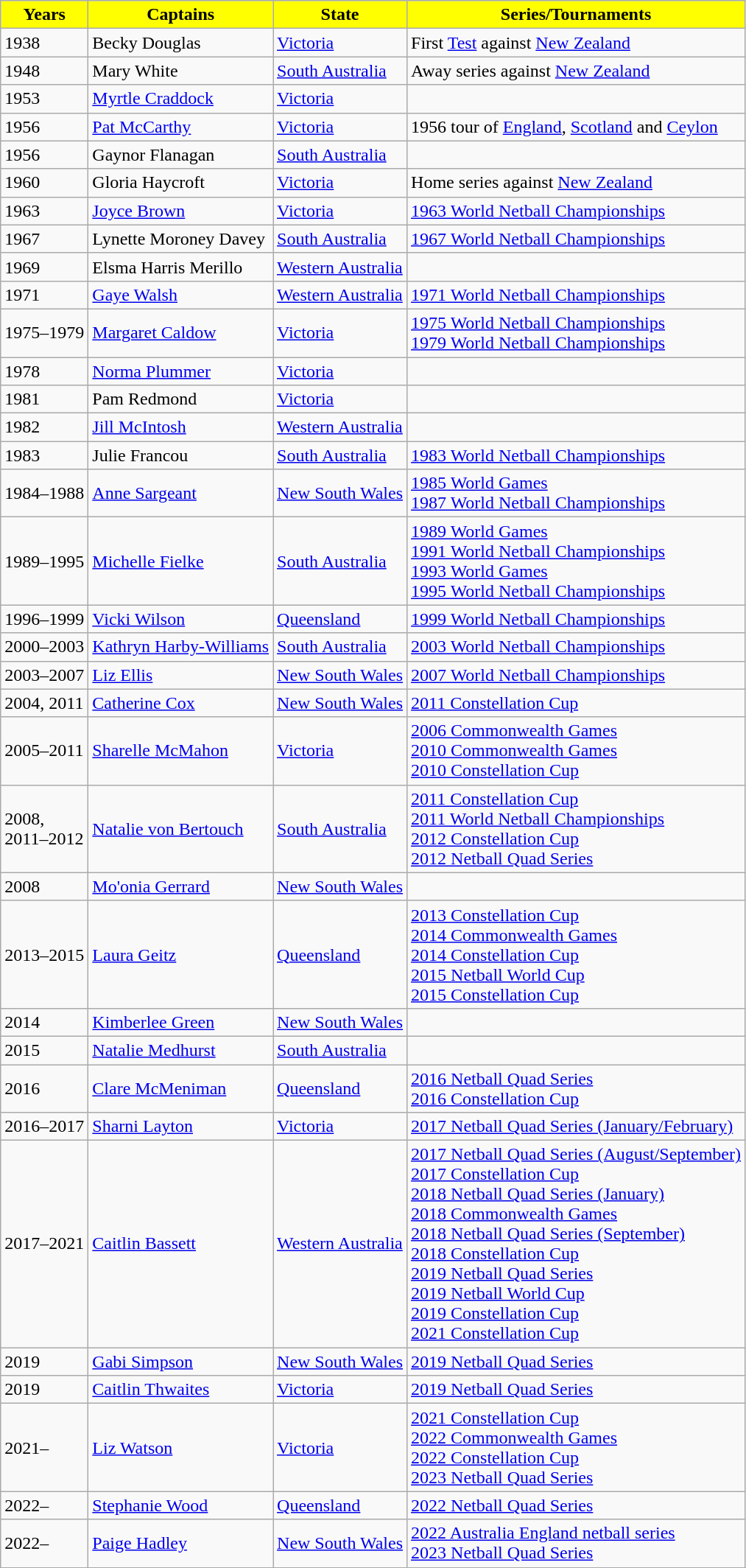<table class="wikitable collapsible" border="1">
<tr>
<th style="background:yellow;"><span>Years</span></th>
<th style="background:yellow;"><span>Captains</span></th>
<th style="background:yellow;"><span>State</span></th>
<th style="background:yellow;"><span>Series/Tournaments</span></th>
</tr>
<tr>
<td>1938</td>
<td>Becky Douglas</td>
<td><a href='#'>Victoria</a></td>
<td>First <a href='#'>Test</a> against <a href='#'>New Zealand</a></td>
</tr>
<tr>
<td>1948</td>
<td Mary White (netball)>Mary White</td>
<td><a href='#'>South Australia</a></td>
<td>Away series against <a href='#'>New Zealand</a></td>
</tr>
<tr>
<td>1953</td>
<td><a href='#'>Myrtle Craddock</a></td>
<td><a href='#'>Victoria</a></td>
<td></td>
</tr>
<tr>
<td>1956</td>
<td><a href='#'>Pat McCarthy</a></td>
<td><a href='#'>Victoria</a></td>
<td>1956 tour of <a href='#'>England</a>, <a href='#'>Scotland</a> and <a href='#'>Ceylon</a></td>
</tr>
<tr>
<td>1956</td>
<td>Gaynor Flanagan</td>
<td><a href='#'>South Australia</a></td>
<td></td>
</tr>
<tr>
<td>1960</td>
<td>Gloria Haycroft</td>
<td><a href='#'>Victoria</a></td>
<td>Home series against <a href='#'>New Zealand</a></td>
</tr>
<tr>
<td>1963</td>
<td><a href='#'>Joyce Brown</a></td>
<td><a href='#'>Victoria</a></td>
<td><a href='#'>1963 World Netball Championships</a></td>
</tr>
<tr>
<td>1967</td>
<td>Lynette Moroney Davey</td>
<td><a href='#'>South Australia</a></td>
<td><a href='#'>1967 World Netball Championships</a></td>
</tr>
<tr>
<td>1969</td>
<td>Elsma Harris Merillo</td>
<td><a href='#'>Western Australia</a></td>
<td></td>
</tr>
<tr>
<td>1971</td>
<td><a href='#'>Gaye Walsh</a></td>
<td><a href='#'>Western Australia</a></td>
<td><a href='#'>1971 World Netball Championships</a></td>
</tr>
<tr>
<td>1975–1979</td>
<td><a href='#'>Margaret Caldow</a></td>
<td><a href='#'>Victoria</a></td>
<td><a href='#'>1975 World Netball Championships</a><br><a href='#'>1979 World Netball Championships</a></td>
</tr>
<tr>
<td>1978</td>
<td><a href='#'>Norma Plummer</a></td>
<td><a href='#'>Victoria</a></td>
<td></td>
</tr>
<tr>
<td>1981</td>
<td>Pam Redmond</td>
<td><a href='#'>Victoria</a></td>
<td></td>
</tr>
<tr>
<td>1982</td>
<td><a href='#'>Jill McIntosh</a></td>
<td><a href='#'>Western Australia</a></td>
<td></td>
</tr>
<tr>
<td>1983</td>
<td>Julie Francou</td>
<td><a href='#'>South Australia</a></td>
<td><a href='#'>1983 World Netball Championships</a></td>
</tr>
<tr>
<td>1984–1988</td>
<td><a href='#'>Anne Sargeant</a></td>
<td><a href='#'>New South Wales</a></td>
<td><a href='#'>1985 World Games</a><br><a href='#'>1987 World Netball Championships</a></td>
</tr>
<tr>
<td>1989–1995</td>
<td><a href='#'>Michelle Fielke</a></td>
<td><a href='#'>South Australia</a></td>
<td><a href='#'>1989 World Games</a><br><a href='#'>1991 World Netball Championships</a><br><a href='#'>1993 World Games</a><br><a href='#'>1995 World Netball Championships</a></td>
</tr>
<tr>
<td>1996–1999</td>
<td><a href='#'>Vicki Wilson</a></td>
<td><a href='#'>Queensland</a></td>
<td><a href='#'>1999 World Netball Championships</a></td>
</tr>
<tr>
<td>2000–2003</td>
<td><a href='#'>Kathryn Harby-Williams</a></td>
<td><a href='#'>South Australia</a></td>
<td><a href='#'>2003 World Netball Championships</a></td>
</tr>
<tr>
<td>2003–2007</td>
<td><a href='#'>Liz Ellis</a></td>
<td><a href='#'>New South Wales</a></td>
<td><a href='#'>2007 World Netball Championships</a></td>
</tr>
<tr>
<td>2004, 2011</td>
<td><a href='#'>Catherine Cox</a></td>
<td><a href='#'>New South Wales</a></td>
<td><a href='#'>2011 Constellation Cup</a></td>
</tr>
<tr>
<td>2005–2011</td>
<td><a href='#'>Sharelle McMahon</a></td>
<td><a href='#'>Victoria</a></td>
<td><a href='#'>2006 Commonwealth Games</a><br><a href='#'>2010 Commonwealth Games</a><br><a href='#'>2010 Constellation Cup</a></td>
</tr>
<tr>
<td>2008,<br>2011–2012</td>
<td><a href='#'>Natalie von Bertouch</a></td>
<td><a href='#'>South Australia</a></td>
<td><a href='#'>2011 Constellation Cup</a><br><a href='#'>2011 World Netball Championships</a><br><a href='#'>2012 Constellation Cup</a><br><a href='#'>2012 Netball Quad Series</a></td>
</tr>
<tr>
<td>2008</td>
<td><a href='#'>Mo'onia Gerrard</a></td>
<td><a href='#'>New South Wales</a></td>
<td></td>
</tr>
<tr>
<td>2013–2015</td>
<td><a href='#'>Laura Geitz</a></td>
<td><a href='#'>Queensland</a></td>
<td><a href='#'>2013 Constellation Cup</a><br><a href='#'>2014 Commonwealth Games</a><br><a href='#'>2014 Constellation Cup</a><br><a href='#'>2015 Netball World Cup</a><br><a href='#'>2015 Constellation Cup</a></td>
</tr>
<tr>
<td>2014</td>
<td><a href='#'>Kimberlee Green</a></td>
<td><a href='#'>New South Wales</a></td>
<td></td>
</tr>
<tr>
<td>2015</td>
<td><a href='#'>Natalie Medhurst</a></td>
<td><a href='#'>South Australia</a></td>
<td></td>
</tr>
<tr>
<td>2016</td>
<td><a href='#'>Clare McMeniman</a></td>
<td><a href='#'>Queensland</a></td>
<td><a href='#'>2016 Netball Quad Series</a><br><a href='#'>2016 Constellation Cup</a></td>
</tr>
<tr>
<td>2016–2017</td>
<td><a href='#'>Sharni Layton</a></td>
<td><a href='#'>Victoria</a></td>
<td><a href='#'>2017 Netball Quad Series (January/February)</a></td>
</tr>
<tr>
<td>2017–2021</td>
<td><a href='#'>Caitlin Bassett</a></td>
<td><a href='#'>Western Australia</a></td>
<td><a href='#'>2017 Netball Quad Series (August/September)</a><br><a href='#'>2017 Constellation Cup</a><br><a href='#'>2018 Netball Quad Series (January)</a><br><a href='#'>2018 Commonwealth Games</a><br><a href='#'>2018 Netball Quad Series (September)</a><br><a href='#'>2018 Constellation Cup</a><br><a href='#'>2019 Netball Quad Series</a> <em></em><br><a href='#'>2019 Netball World Cup</a><br><a href='#'>2019 Constellation Cup</a><br><a href='#'>2021 Constellation Cup</a>  <em></em></td>
</tr>
<tr>
<td>2019</td>
<td><a href='#'>Gabi Simpson</a></td>
<td><a href='#'>New South Wales</a></td>
<td><a href='#'>2019 Netball Quad Series</a> <em></em></td>
</tr>
<tr>
<td>2019</td>
<td><a href='#'>Caitlin Thwaites</a></td>
<td><a href='#'>Victoria</a></td>
<td><a href='#'>2019 Netball Quad Series</a> <em></em></td>
</tr>
<tr>
<td>2021–</td>
<td><a href='#'>Liz Watson</a></td>
<td><a href='#'>Victoria</a></td>
<td><a href='#'>2021 Constellation Cup</a> <em></em><br><a href='#'>2022 Commonwealth Games</a><br><a href='#'>2022 Constellation Cup</a><br><a href='#'>2023 Netball Quad Series</a></td>
</tr>
<tr>
<td>2022–</td>
<td><a href='#'>Stephanie Wood</a></td>
<td><a href='#'>Queensland</a></td>
<td><a href='#'>2022 Netball Quad Series</a> <em></em></td>
</tr>
<tr>
<td>2022–</td>
<td><a href='#'>Paige Hadley</a></td>
<td><a href='#'>New South Wales</a></td>
<td><a href='#'>2022 Australia England netball series</a><em></em><br><a href='#'>2023 Netball Quad Series</a> <em></em></td>
</tr>
</table>
